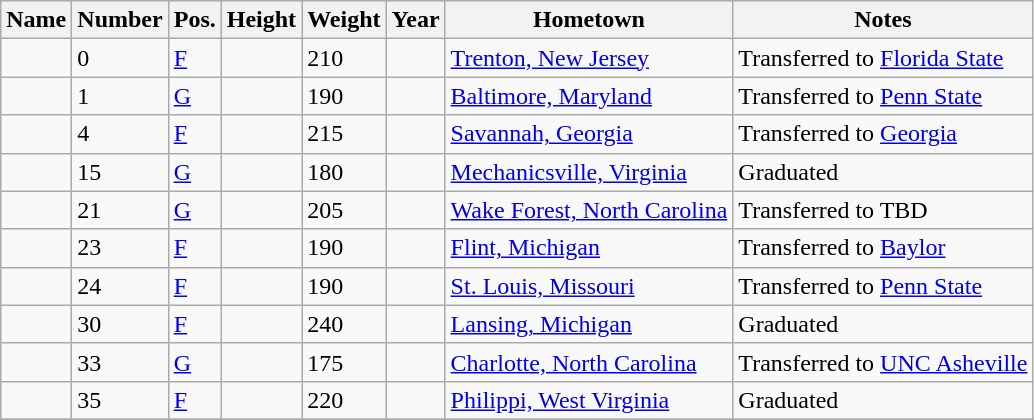<table class="wikitable sortable" border="1">
<tr>
<th>Name</th>
<th>Number</th>
<th>Pos.</th>
<th>Height</th>
<th>Weight</th>
<th>Year</th>
<th>Hometown</th>
<th class="unsortable">Notes</th>
</tr>
<tr>
<td></td>
<td>0</td>
<td><a href='#'>F</a></td>
<td></td>
<td>210</td>
<td></td>
<td><a href='#'>Trenton, New Jersey</a></td>
<td>Transferred to <a href='#'>Florida State</a></td>
</tr>
<tr>
<td></td>
<td>1</td>
<td><a href='#'>G</a></td>
<td></td>
<td>190</td>
<td></td>
<td><a href='#'>Baltimore, Maryland</a></td>
<td>Transferred to <a href='#'>Penn State</a></td>
</tr>
<tr>
<td></td>
<td>4</td>
<td><a href='#'>F</a></td>
<td></td>
<td>215</td>
<td></td>
<td><a href='#'>Savannah, Georgia</a></td>
<td>Transferred to <a href='#'>Georgia</a></td>
</tr>
<tr>
<td></td>
<td>15</td>
<td><a href='#'>G</a></td>
<td></td>
<td>180</td>
<td></td>
<td><a href='#'>Mechanicsville, Virginia</a></td>
<td>Graduated</td>
</tr>
<tr>
<td></td>
<td>21</td>
<td><a href='#'>G</a></td>
<td></td>
<td>205</td>
<td></td>
<td><a href='#'>Wake Forest, North Carolina</a></td>
<td>Transferred to TBD</td>
</tr>
<tr>
<td></td>
<td>23</td>
<td><a href='#'>F</a></td>
<td></td>
<td>190</td>
<td></td>
<td><a href='#'>Flint, Michigan</a></td>
<td>Transferred to <a href='#'>Baylor</a></td>
</tr>
<tr>
<td></td>
<td>24</td>
<td><a href='#'>F</a></td>
<td></td>
<td>190</td>
<td></td>
<td><a href='#'>St. Louis, Missouri</a></td>
<td>Transferred to <a href='#'>Penn State</a></td>
</tr>
<tr>
<td></td>
<td>30</td>
<td><a href='#'>F</a></td>
<td></td>
<td>240</td>
<td></td>
<td><a href='#'>Lansing, Michigan</a></td>
<td>Graduated</td>
</tr>
<tr>
<td></td>
<td>33</td>
<td><a href='#'>G</a></td>
<td></td>
<td>175</td>
<td></td>
<td><a href='#'>Charlotte, North Carolina</a></td>
<td>Transferred to <a href='#'>UNC Asheville</a></td>
</tr>
<tr>
<td></td>
<td>35</td>
<td><a href='#'>F</a></td>
<td></td>
<td>220</td>
<td></td>
<td><a href='#'>Philippi, West Virginia</a></td>
<td>Graduated</td>
</tr>
<tr>
</tr>
</table>
